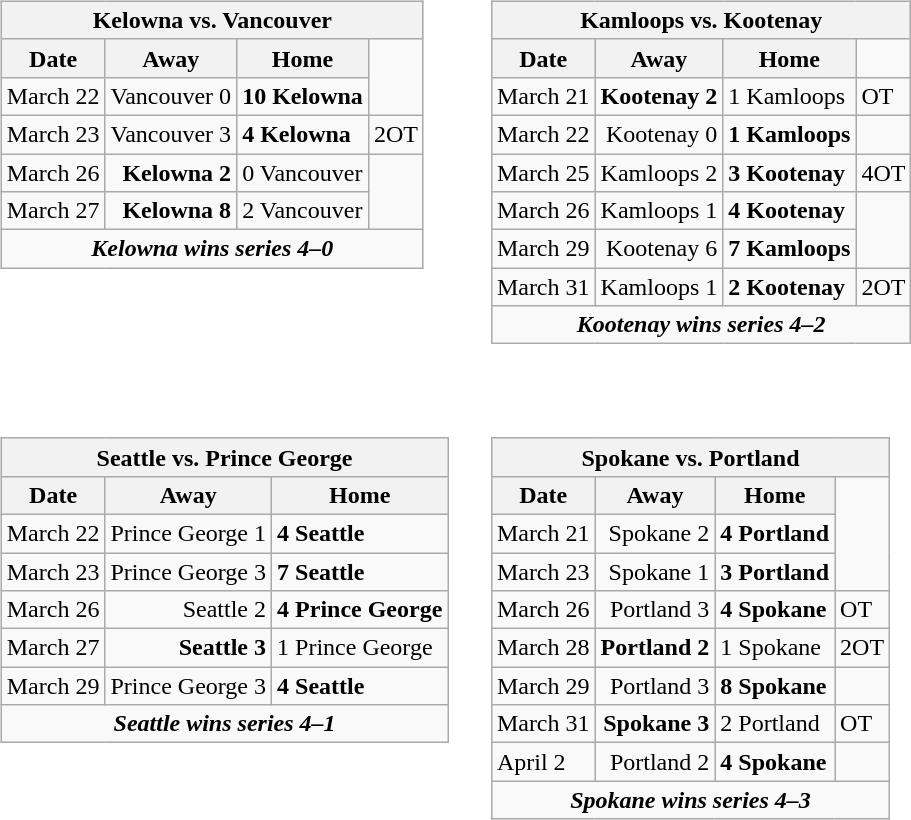<table cellspacing="10">
<tr>
<td valign="top"><br><table class="wikitable">
<tr>
<th bgcolor="#DDDDDD" colspan="4">Kelowna vs. Vancouver</th>
</tr>
<tr>
<th>Date</th>
<th>Away</th>
<th>Home</th>
</tr>
<tr>
<td>March 22</td>
<td align="right">Vancouver 0</td>
<td><strong>10 Kelowna</strong></td>
</tr>
<tr>
<td>March 23</td>
<td align="right">Vancouver 3</td>
<td><strong>4 Kelowna</strong></td>
<td>2OT</td>
</tr>
<tr>
<td>March 26</td>
<td align="right"><strong>Kelowna 2</strong></td>
<td>0 Vancouver</td>
</tr>
<tr>
<td>March 27</td>
<td align="right"><strong>Kelowna 8</strong></td>
<td>2 Vancouver</td>
</tr>
<tr align="center">
<td colspan="4"><strong><em>Kelowna wins series 4–0</em></strong></td>
</tr>
</table>
</td>
<td valign="top"><br><table class="wikitable">
<tr>
<th bgcolor="#DDDDDD" colspan="4">Kamloops vs. Kootenay</th>
</tr>
<tr>
<th>Date</th>
<th>Away</th>
<th>Home</th>
</tr>
<tr>
<td>March 21</td>
<td align="right"><strong>Kootenay 2</strong></td>
<td>1 Kamloops</td>
<td>OT</td>
</tr>
<tr>
<td>March 22</td>
<td align="right">Kootenay 0</td>
<td><strong>1 Kamloops</strong></td>
</tr>
<tr>
<td>March 25</td>
<td align="right">Kamloops 2</td>
<td><strong>3 Kootenay</strong></td>
<td>4OT</td>
</tr>
<tr>
<td>March 26</td>
<td align="right">Kamloops 1</td>
<td><strong>4 Kootenay</strong></td>
</tr>
<tr>
<td>March 29</td>
<td align="right">Kootenay 6</td>
<td><strong>7 Kamloops</strong></td>
</tr>
<tr>
<td>March 31</td>
<td align="right">Kamloops 1</td>
<td><strong>2 Kootenay</strong></td>
<td>2OT</td>
</tr>
<tr align="center">
<td colspan="4"><strong><em>Kootenay wins series 4–2</em></strong></td>
</tr>
</table>
</td>
</tr>
<tr>
<td valign="top"><br><table class="wikitable">
<tr>
<th bgcolor="#DDDDDD" colspan="4">Seattle vs. Prince George</th>
</tr>
<tr>
<th>Date</th>
<th>Away</th>
<th>Home</th>
</tr>
<tr>
<td>March 22</td>
<td align="right">Prince George 1</td>
<td><strong>4 Seattle</strong></td>
</tr>
<tr>
<td>March 23</td>
<td align="right">Prince George 3</td>
<td><strong>7 Seattle</strong></td>
</tr>
<tr>
<td>March 26</td>
<td align="right">Seattle 2</td>
<td><strong>4 Prince George</strong></td>
</tr>
<tr>
<td>March 27</td>
<td align="right"><strong>Seattle 3</strong></td>
<td>1 Prince George</td>
</tr>
<tr>
<td>March 29</td>
<td align="right">Prince George 3</td>
<td><strong>4 Seattle</strong></td>
</tr>
<tr align="center">
<td colspan="4"><strong><em>Seattle wins series 4–1</em></strong></td>
</tr>
</table>
</td>
<td valign="top"><br><table class="wikitable">
<tr>
<th bgcolor="#DDDDDD" colspan="4">Spokane vs. Portland</th>
</tr>
<tr>
<th>Date</th>
<th>Away</th>
<th>Home</th>
</tr>
<tr>
<td>March 21</td>
<td align="right">Spokane 2</td>
<td><strong>4 Portland</strong></td>
</tr>
<tr>
<td>March 23</td>
<td align="right">Spokane 1</td>
<td><strong>3 Portland</strong></td>
</tr>
<tr>
<td>March 26</td>
<td align="right">Portland 3</td>
<td><strong>4 Spokane</strong></td>
<td>OT</td>
</tr>
<tr>
<td>March 28</td>
<td align="right"><strong>Portland 2</strong></td>
<td>1 Spokane</td>
<td>2OT</td>
</tr>
<tr>
<td>March 29</td>
<td align="right">Portland 3</td>
<td><strong>8 Spokane</strong></td>
</tr>
<tr>
<td>March 31</td>
<td align="right"><strong>Spokane 3</strong></td>
<td>2 Portland</td>
<td>OT</td>
</tr>
<tr>
<td>April 2</td>
<td align="right">Portland 2</td>
<td><strong>4 Spokane</strong></td>
</tr>
<tr align="center">
<td colspan="4"><strong><em>Spokane wins series 4–3</em></strong></td>
</tr>
</table>
</td>
</tr>
</table>
